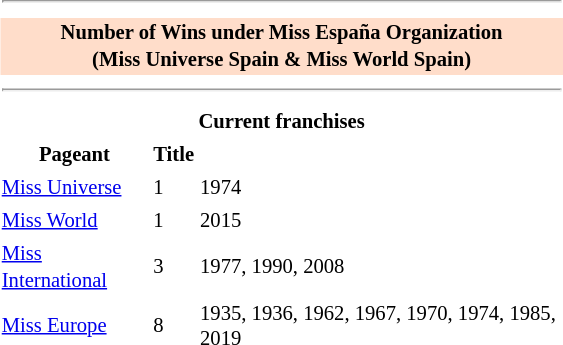<table class="toccolours" style="width: 20em; float:right; margin-left:1em; font-size:86%; line-height:1.3em; width:30%;">
<tr>
<td colspan="3"><hr></td>
</tr>
<tr>
<th colspan="3" style="text-align:center; background:#FFDDCA;">Number of Wins under Miss España Organization<br>(Miss Universe Spain & Miss World Spain)</th>
</tr>
<tr>
<td colspan="3"><hr></td>
</tr>
<tr>
<th colspan="3" style="text-align:center;">Current franchises</th>
</tr>
<tr>
<th scope="col">Pageant</th>
<th>Title</th>
<th></th>
</tr>
<tr>
<td><a href='#'>Miss Universe</a></td>
<td>1</td>
<td>1974</td>
</tr>
<tr>
<td><a href='#'>Miss World</a></td>
<td>1</td>
<td>2015</td>
</tr>
<tr>
<td><a href='#'>Miss International</a></td>
<td>3</td>
<td>1977, 1990, 2008</td>
</tr>
<tr>
<td><a href='#'>Miss Europe</a></td>
<td>8</td>
<td>1935, 1936, 1962, 1967, 1970, 1974, 1985, 2019</td>
</tr>
<tr>
</tr>
</table>
